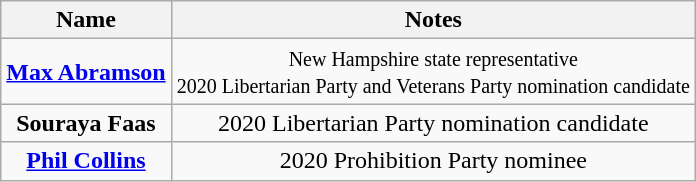<table class="wikitable" style="text-align:center;">
<tr>
<th>Name</th>
<th>Notes</th>
</tr>
<tr>
<td><strong><a href='#'>Max Abramson</a></strong></td>
<td><small>New Hampshire state representative<br>2020 Libertarian Party and Veterans Party nomination candidate</small></td>
</tr>
<tr>
<td><strong>Souraya Faas</strong></td>
<td>2020 Libertarian Party nomination candidate</td>
</tr>
<tr>
<td><strong><a href='#'>Phil Collins</a></strong></td>
<td>2020 Prohibition Party nominee</td>
</tr>
</table>
